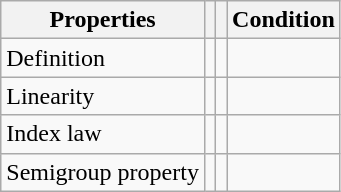<table class="wikitable">
<tr>
<th>Properties</th>
<th></th>
<th></th>
<th>Condition</th>
</tr>
<tr>
<td>Definition</td>
<td></td>
<td></td>
<td></td>
</tr>
<tr>
<td>Linearity</td>
<td></td>
<td></td>
<td></td>
</tr>
<tr>
<td>Index law</td>
<td></td>
<td></td>
<td></td>
</tr>
<tr>
<td>Semigroup property</td>
<td></td>
<td></td>
<td></td>
</tr>
</table>
